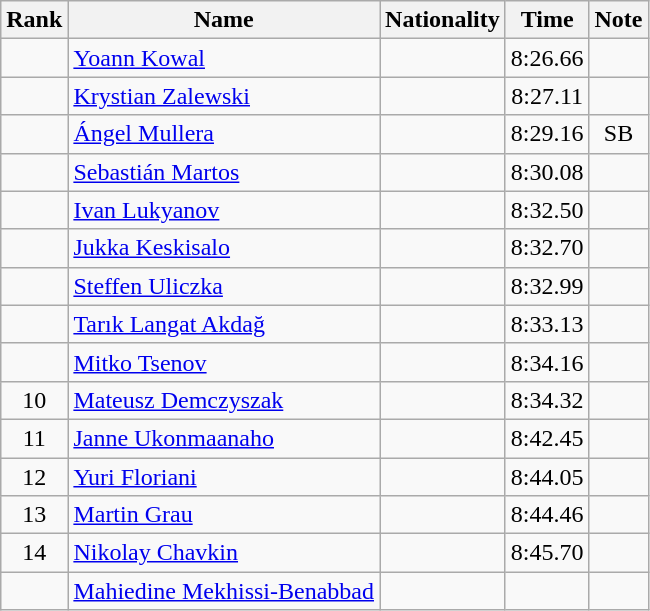<table class="wikitable sortable" style="text-align:center">
<tr>
<th>Rank</th>
<th>Name</th>
<th>Nationality</th>
<th>Time</th>
<th>Note</th>
</tr>
<tr>
<td></td>
<td align=left><a href='#'>Yoann Kowal</a></td>
<td align=left></td>
<td>8:26.66</td>
<td></td>
</tr>
<tr>
<td></td>
<td align=left><a href='#'>Krystian Zalewski</a></td>
<td align=left></td>
<td>8:27.11</td>
<td></td>
</tr>
<tr>
<td></td>
<td align=left><a href='#'>Ángel Mullera</a></td>
<td align=left></td>
<td>8:29.16</td>
<td>SB</td>
</tr>
<tr>
<td></td>
<td align=left><a href='#'>Sebastián Martos</a></td>
<td align=left></td>
<td>8:30.08</td>
<td></td>
</tr>
<tr>
<td></td>
<td align=left><a href='#'>Ivan Lukyanov</a></td>
<td align=left></td>
<td>8:32.50</td>
<td></td>
</tr>
<tr>
<td></td>
<td align=left><a href='#'>Jukka Keskisalo</a></td>
<td align=left></td>
<td>8:32.70</td>
<td></td>
</tr>
<tr>
<td></td>
<td align=left><a href='#'>Steffen Uliczka</a></td>
<td align=left></td>
<td>8:32.99</td>
<td></td>
</tr>
<tr>
<td></td>
<td align=left><a href='#'>Tarık Langat Akdağ</a></td>
<td align=left></td>
<td>8:33.13</td>
<td></td>
</tr>
<tr>
<td></td>
<td align=left><a href='#'>Mitko Tsenov</a></td>
<td align=left></td>
<td>8:34.16</td>
<td></td>
</tr>
<tr>
<td>10</td>
<td align=left><a href='#'>Mateusz Demczyszak</a></td>
<td align=left></td>
<td>8:34.32</td>
<td></td>
</tr>
<tr>
<td>11</td>
<td align=left><a href='#'>Janne Ukonmaanaho</a></td>
<td align=left></td>
<td>8:42.45</td>
<td></td>
</tr>
<tr>
<td>12</td>
<td align=left><a href='#'>Yuri Floriani</a></td>
<td align=left></td>
<td>8:44.05</td>
<td></td>
</tr>
<tr>
<td>13</td>
<td align=left><a href='#'>Martin Grau</a></td>
<td align=left></td>
<td>8:44.46</td>
<td></td>
</tr>
<tr>
<td>14</td>
<td align=left><a href='#'>Nikolay Chavkin</a></td>
<td align=left></td>
<td>8:45.70</td>
<td></td>
</tr>
<tr>
<td></td>
<td align=left><a href='#'>Mahiedine Mekhissi-Benabbad</a></td>
<td align=left></td>
<td></td>
<td></td>
</tr>
</table>
